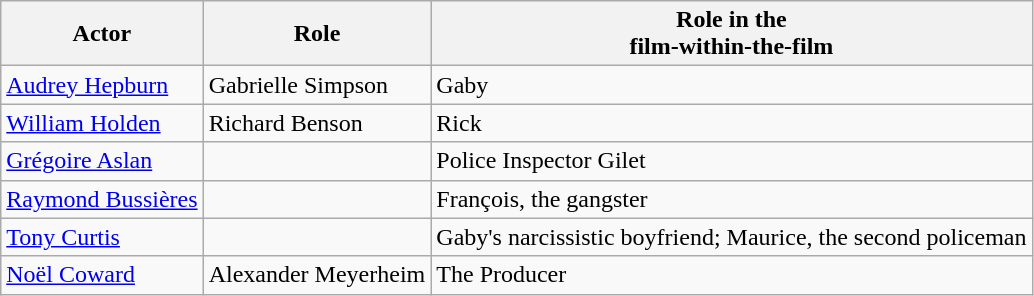<table class="wikitable">
<tr>
<th>Actor</th>
<th>Role</th>
<th>Role in the<br>film-within-the-film</th>
</tr>
<tr>
<td><a href='#'>Audrey Hepburn</a></td>
<td>Gabrielle Simpson</td>
<td>Gaby</td>
</tr>
<tr>
<td><a href='#'>William Holden</a></td>
<td>Richard Benson</td>
<td>Rick</td>
</tr>
<tr>
<td><a href='#'>Grégoire Aslan</a></td>
<td> </td>
<td>Police Inspector Gilet</td>
</tr>
<tr>
<td><a href='#'>Raymond Bussières</a></td>
<td> </td>
<td>François, the gangster</td>
</tr>
<tr>
<td><a href='#'>Tony Curtis</a></td>
<td> </td>
<td>Gaby's narcissistic boyfriend; Maurice, the second policeman</td>
</tr>
<tr>
<td><a href='#'>Noël Coward</a></td>
<td>Alexander Meyerheim</td>
<td>The Producer</td>
</tr>
</table>
